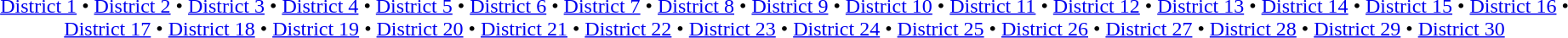<table id=toc class=toc summary=Contents>
<tr>
<td align=center><a href='#'>District 1</a> • <a href='#'>District 2</a> • <a href='#'>District 3</a> • <a href='#'>District 4</a> • <a href='#'>District 5</a> • <a href='#'>District 6</a> • <a href='#'>District 7</a> • <a href='#'>District 8</a> • <a href='#'>District 9</a> • <a href='#'>District 10</a> • <a href='#'>District 11</a> • <a href='#'>District 12</a> • <a href='#'>District 13</a> • <a href='#'>District 14</a> • <a href='#'>District 15</a> • <a href='#'>District 16</a> • <a href='#'>District 17</a> • <a href='#'>District 18</a> • <a href='#'>District 19</a> • <a href='#'>District 20</a> • <a href='#'>District 21</a> • <a href='#'>District 22</a> • <a href='#'>District 23</a> • <a href='#'>District 24</a> • <a href='#'>District 25</a> • <a href='#'>District 26</a> • <a href='#'>District 27</a> • <a href='#'>District 28</a> • <a href='#'>District 29</a> • <a href='#'>District 30</a></td>
</tr>
</table>
